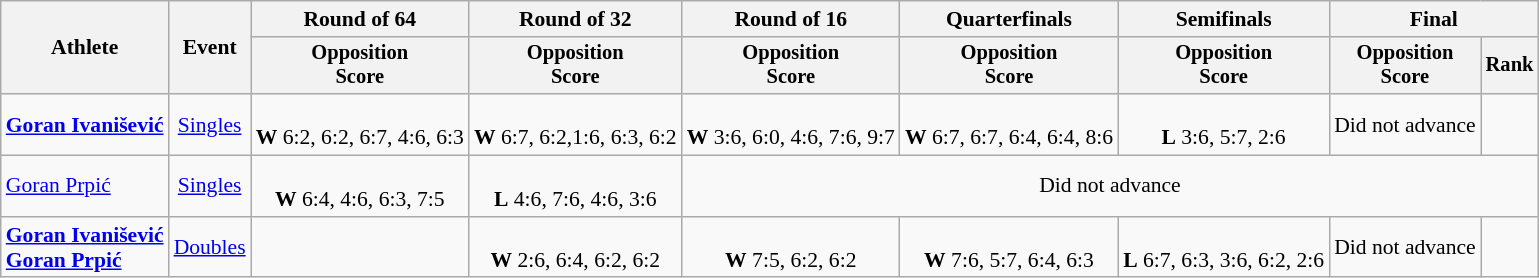<table class=wikitable style="font-size:90%">
<tr>
<th rowspan=2>Athlete</th>
<th rowspan=2>Event</th>
<th>Round of 64</th>
<th>Round of 32</th>
<th>Round of 16</th>
<th>Quarterfinals</th>
<th>Semifinals</th>
<th colspan=2>Final</th>
</tr>
<tr style="font-size:95%">
<th>Opposition<br>Score</th>
<th>Opposition<br>Score</th>
<th>Opposition<br>Score</th>
<th>Opposition<br>Score</th>
<th>Opposition<br>Score</th>
<th>Opposition<br>Score</th>
<th>Rank</th>
</tr>
<tr align=center>
<td align=left><strong><a href='#'>Goran Ivanišević</a></strong></td>
<td><a href='#'>Singles</a></td>
<td><br><strong>W</strong> 6:2, 6:2, 6:7, 4:6, 6:3</td>
<td><br><strong>W</strong> 6:7, 6:2,1:6, 6:3, 6:2</td>
<td><br><strong>W</strong> 3:6, 6:0, 4:6, 7:6, 9:7</td>
<td><br><strong>W</strong> 6:7, 6:7, 6:4, 6:4, 8:6</td>
<td><br><strong>L</strong> 3:6, 5:7, 2:6</td>
<td colspan=1>Did not advance</td>
<td></td>
</tr>
<tr align=center>
<td align=left><a href='#'>Goran Prpić</a></td>
<td><a href='#'>Singles</a></td>
<td><br><strong>W</strong> 6:4, 4:6, 6:3, 7:5</td>
<td><br><strong>L</strong> 4:6, 7:6, 4:6, 3:6</td>
<td colspan=6>Did not advance</td>
</tr>
<tr align=center>
<td align=left><strong><a href='#'>Goran Ivanišević</a><br><a href='#'>Goran Prpić</a></strong></td>
<td><a href='#'>Doubles</a></td>
<td></td>
<td><br><strong>W</strong> 2:6, 6:4, 6:2, 6:2</td>
<td><br><strong>W</strong> 7:5, 6:2, 6:2</td>
<td><br><strong>W</strong> 7:6, 5:7, 6:4, 6:3</td>
<td><br><strong>L</strong> 6:7, 6:3, 3:6, 6:2, 2:6</td>
<td colspan=1>Did not advance</td>
<td></td>
</tr>
</table>
